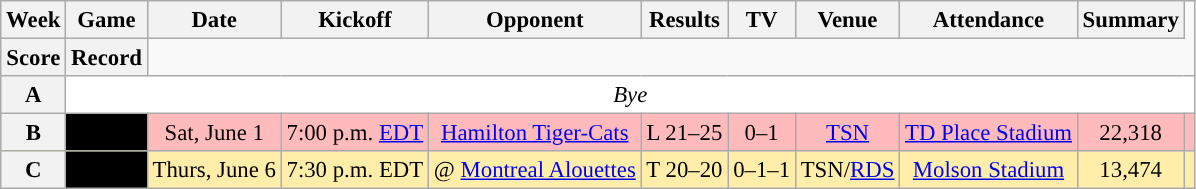<table class="wikitable" style="font-size: 95%;">
<tr>
<th scope="col">Week</th>
<th scope="col">Game</th>
<th scope="col">Date</th>
<th scope="col">Kickoff</th>
<th scope="col">Opponent</th>
<th scope="col">Results</th>
<th scope="col">TV</th>
<th scope="col">Venue</th>
<th scope="col">Attendance</th>
<th scope="col">Summary</th>
</tr>
<tr>
<th scope="col">Score</th>
<th scope="col">Record</th>
</tr>
<tr align="center" bgcolor="ffffff">
<th align="center"><strong>A</strong></th>
<td colspan=10 align="center" valign="middle"><em>Bye</em></td>
</tr>
<tr align="center" bgcolor="ffbbbb">
<th align="center"><strong>B</strong></th>
<th style="text-align:center; background:black;"><span>1</span></th>
<td align="center">Sat, June 1</td>
<td align="center">7:00 p.m. <a href='#'>EDT</a></td>
<td align="center"><a href='#'>Hamilton Tiger-Cats</a></td>
<td align="center">L 21–25</td>
<td align="center">0–1</td>
<td align="center"><a href='#'>TSN</a></td>
<td align="center"><a href='#'>TD Place Stadium</a></td>
<td align="center">22,318</td>
<td align="center"></td>
</tr>
<tr align="center" bgcolor="ffeeaa">
<th align="center"><strong>C</strong></th>
<th style="text-align:center; background:black;"><span>2</span></th>
<td align="center">Thurs, June 6</td>
<td align="center">7:30 p.m. EDT</td>
<td align="center">@ <a href='#'>Montreal Alouettes</a></td>
<td align="center">T 20–20</td>
<td align="center">0–1–1</td>
<td align="center">TSN/<a href='#'>RDS</a></td>
<td align="center"><a href='#'>Molson Stadium</a></td>
<td align="center">13,474</td>
<td align="center"></td>
</tr>
</table>
